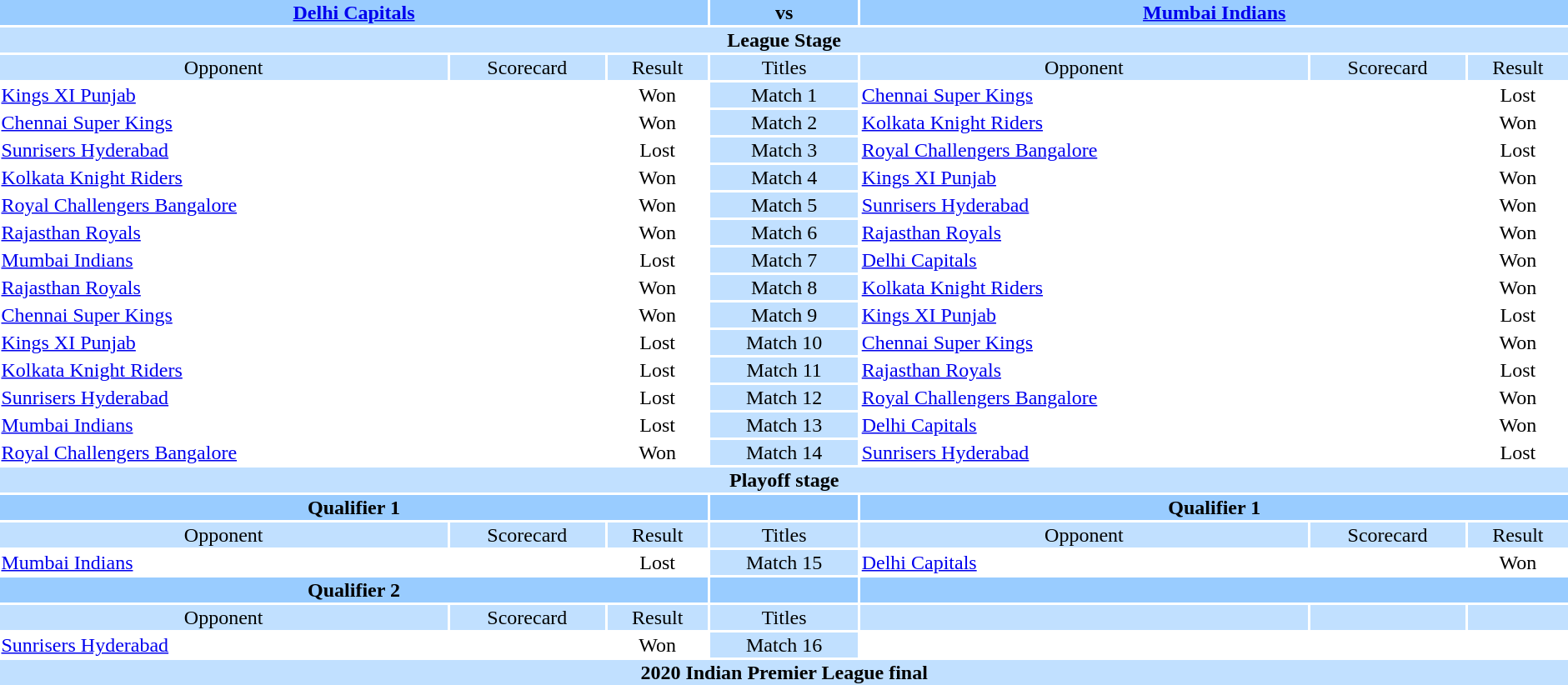<table style="width:100%;text-align:center">
<tr style="vertical-align:top;background:#99CCFF">
<th colspan="3"><a href='#'>Delhi Capitals</a></th>
<th>vs</th>
<th colspan="3"><a href='#'>Mumbai Indians</a></th>
</tr>
<tr style="vertical-align:top;background:#C1E0FF">
<th colspan="7">League Stage</th>
</tr>
<tr style="vertical-align:top;background:#C1E0FF">
<td>Opponent</td>
<td>Scorecard</td>
<td>Result</td>
<td>Titles</td>
<td>Opponent</td>
<td>Scorecard</td>
<td>Result</td>
</tr>
<tr>
<td style="text-align:left"><a href='#'>Kings XI Punjab</a></td>
<td></td>
<td>Won</td>
<td style="background:#C1E0FF">Match 1</td>
<td style="text-align:left"><a href='#'>Chennai Super Kings</a></td>
<td></td>
<td>Lost</td>
</tr>
<tr>
<td style="text-align:left"><a href='#'>Chennai Super Kings</a></td>
<td></td>
<td>Won</td>
<td style="background:#C1E0FF">Match 2</td>
<td style="text-align:left"><a href='#'>Kolkata Knight Riders</a></td>
<td></td>
<td>Won</td>
</tr>
<tr>
<td style="text-align:left"><a href='#'>Sunrisers Hyderabad</a></td>
<td></td>
<td>Lost</td>
<td style="background:#C1E0FF">Match 3</td>
<td style="text-align:left"><a href='#'>Royal Challengers Bangalore</a></td>
<td></td>
<td>Lost</td>
</tr>
<tr>
<td style="text-align:left"><a href='#'>Kolkata Knight Riders</a></td>
<td></td>
<td>Won</td>
<td style="background:#C1E0FF">Match 4</td>
<td style="text-align:left"><a href='#'>Kings XI Punjab</a></td>
<td></td>
<td>Won</td>
</tr>
<tr>
<td style="text-align:left"><a href='#'>Royal Challengers Bangalore</a></td>
<td></td>
<td>Won</td>
<td style="background:#C1E0FF">Match 5</td>
<td style="text-align:left"><a href='#'>Sunrisers Hyderabad</a></td>
<td></td>
<td>Won</td>
</tr>
<tr>
<td style="text-align:left"><a href='#'>Rajasthan Royals</a></td>
<td></td>
<td>Won</td>
<td style="background:#C1E0FF">Match 6</td>
<td style="text-align:left"><a href='#'>Rajasthan Royals</a></td>
<td></td>
<td>Won</td>
</tr>
<tr>
<td style="text-align:left"><a href='#'>Mumbai Indians</a></td>
<td></td>
<td>Lost</td>
<td style="background:#C1E0FF">Match 7</td>
<td style="text-align:left"><a href='#'>Delhi Capitals</a></td>
<td></td>
<td>Won</td>
</tr>
<tr>
<td style="text-align:left"><a href='#'>Rajasthan Royals</a></td>
<td></td>
<td>Won</td>
<td style="background:#C1E0FF">Match 8</td>
<td style="text-align:left"><a href='#'>Kolkata Knight Riders</a></td>
<td></td>
<td>Won</td>
</tr>
<tr>
<td style="text-align:left"><a href='#'>Chennai Super Kings</a></td>
<td></td>
<td>Won</td>
<td style="background:#C1E0FF">Match 9</td>
<td style="text-align:left"><a href='#'>Kings XI Punjab</a></td>
<td></td>
<td>Lost</td>
</tr>
<tr>
<td style="text-align:left"><a href='#'>Kings XI Punjab</a></td>
<td></td>
<td>Lost</td>
<td style="background:#C1E0FF">Match 10</td>
<td style="text-align:left"><a href='#'>Chennai Super Kings</a></td>
<td></td>
<td>Won</td>
</tr>
<tr>
<td style="text-align:left"><a href='#'>Kolkata Knight Riders</a></td>
<td></td>
<td>Lost</td>
<td style="background:#C1E0FF">Match 11</td>
<td style="text-align:left"><a href='#'>Rajasthan Royals</a></td>
<td></td>
<td>Lost</td>
</tr>
<tr>
<td style="text-align:left"><a href='#'>Sunrisers Hyderabad</a></td>
<td></td>
<td>Lost</td>
<td style="background:#C1E0FF">Match 12</td>
<td style="text-align:left"><a href='#'>Royal Challengers Bangalore</a></td>
<td></td>
<td>Won</td>
</tr>
<tr>
<td style="text-align:left"><a href='#'>Mumbai Indians</a></td>
<td></td>
<td>Lost</td>
<td style="background:#C1E0FF">Match 13</td>
<td style="text-align:left"><a href='#'>Delhi Capitals</a></td>
<td></td>
<td>Won</td>
</tr>
<tr>
<td style="text-align:left"><a href='#'>Royal Challengers Bangalore</a></td>
<td></td>
<td>Won</td>
<td style="background:#C1E0FF">Match 14</td>
<td style="text-align:left"><a href='#'>Sunrisers Hyderabad</a></td>
<td></td>
<td>Lost</td>
</tr>
<tr style="vertical-align:top;background:#C1E0FF">
<th colspan="7">Playoff stage</th>
</tr>
<tr style="vertical-align:top;background:#99CCFF">
<th colspan="3">Qualifier 1</th>
<th></th>
<th colspan="3">Qualifier 1</th>
</tr>
<tr style="vertical-align:top;background:#C1E0FF">
<td>Opponent</td>
<td>Scorecard</td>
<td>Result</td>
<td>Titles</td>
<td>Opponent</td>
<td>Scorecard</td>
<td>Result</td>
</tr>
<tr>
<td style="text-align:left"><a href='#'>Mumbai Indians</a></td>
<td></td>
<td>Lost</td>
<td style="background:#C1E0FF">Match 15</td>
<td style="text-align:left"><a href='#'>Delhi Capitals</a></td>
<td></td>
<td>Won</td>
<td></td>
</tr>
<tr style="vertical-align:top;background:#99CCFF">
<th colspan="3">Qualifier 2</th>
<th></th>
<th colspan="3"></th>
</tr>
<tr style="vertical-align:top;background:#C1E0FF">
<td>Opponent</td>
<td>Scorecard</td>
<td>Result</td>
<td>Titles</td>
<td></td>
<td></td>
<td></td>
</tr>
<tr>
<td style="text-align:left"><a href='#'>Sunrisers Hyderabad</a></td>
<td></td>
<td>Won</td>
<td style="background:#C1E0FF">Match 16</td>
</tr>
<tr style="vertical-align:top;background:#C1E0FF">
<th colspan="7">2020 Indian Premier League final</th>
</tr>
</table>
